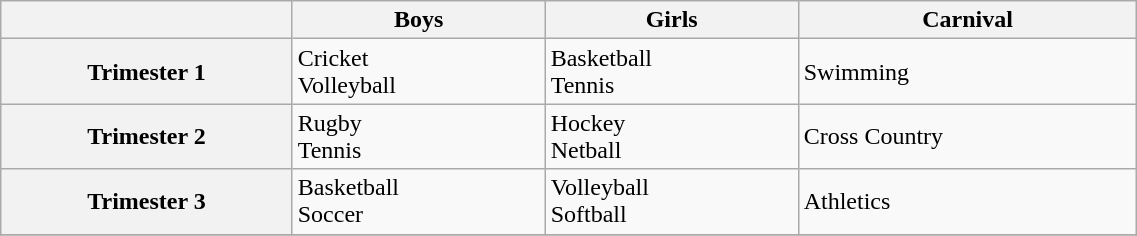<table class="wikitable" style="width:60%">
<tr>
<th></th>
<th>Boys</th>
<th>Girls</th>
<th>Carnival</th>
</tr>
<tr>
<th>Trimester 1</th>
<td>Cricket<br>Volleyball</td>
<td>Basketball<br>Tennis</td>
<td>Swimming</td>
</tr>
<tr>
<th>Trimester 2</th>
<td>Rugby<br>Tennis</td>
<td>Hockey<br>Netball</td>
<td>Cross Country</td>
</tr>
<tr>
<th>Trimester 3</th>
<td>Basketball<br>Soccer</td>
<td>Volleyball<br>Softball</td>
<td>Athletics</td>
</tr>
<tr>
</tr>
</table>
